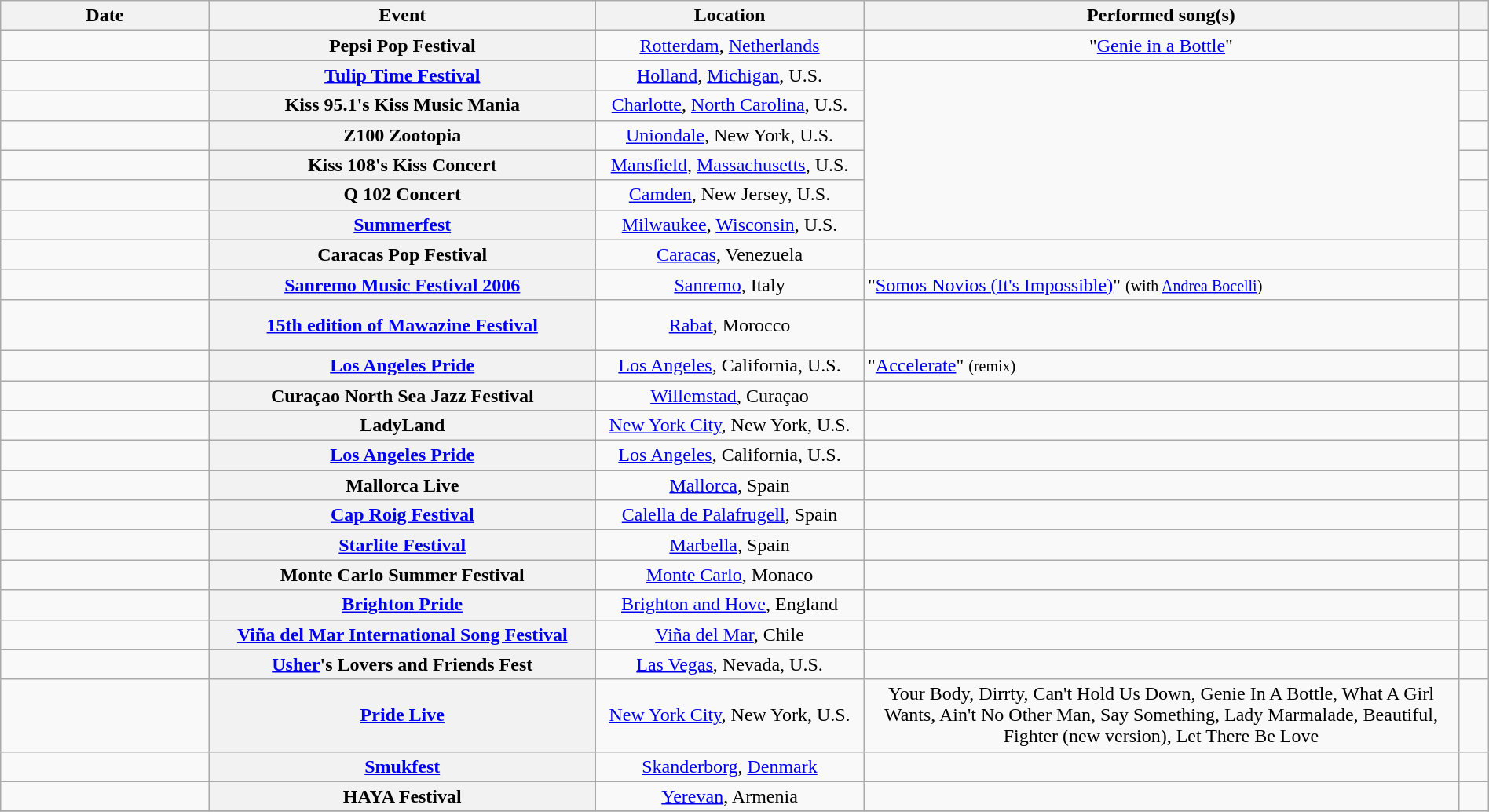<table class="wikitable sortable plainrowheaders" style="text-align:center;" width="100%">
<tr>
<th scope="col" width="14%">Date</th>
<th scope="col" width="26%">Event</th>
<th scope="col" width="18%">Location</th>
<th class="unsortable" scope="col" width="40%">Performed song(s)</th>
<th class="unsortable" scope="col" width="2%"></th>
</tr>
<tr>
<td></td>
<th scope="row">Pepsi Pop Festival</th>
<td><a href='#'>Rotterdam</a>,  <a href='#'>Netherlands</a></td>
<td>"<a href='#'>Genie in a Bottle</a>"</td>
<td></td>
</tr>
<tr>
<td></td>
<th scope="row"><a href='#'>Tulip Time Festival</a></th>
<td><a href='#'>Holland</a>, <a href='#'>Michigan</a>, U.S.</td>
<td rowspan="6"></td>
<td></td>
</tr>
<tr>
<td></td>
<th scope="row">Kiss 95.1's Kiss Music Mania</th>
<td><a href='#'>Charlotte</a>, <a href='#'>North Carolina</a>, U.S.</td>
<td></td>
</tr>
<tr>
<td></td>
<th scope="row">Z100 Zootopia</th>
<td><a href='#'>Uniondale</a>, New York, U.S.</td>
<td></td>
</tr>
<tr>
<td></td>
<th scope="row">Kiss 108's Kiss Concert</th>
<td><a href='#'>Mansfield</a>, <a href='#'>Massachusetts</a>, U.S.</td>
<td></td>
</tr>
<tr>
<td></td>
<th scope="row">Q 102 Concert</th>
<td><a href='#'>Camden</a>, New Jersey, U.S.</td>
<td></td>
</tr>
<tr>
<td></td>
<th scope="row"><a href='#'>Summerfest</a></th>
<td><a href='#'>Milwaukee</a>, <a href='#'>Wisconsin</a>, U.S.</td>
<td></td>
</tr>
<tr>
<td></td>
<th scope="row">Caracas Pop Festival</th>
<td><a href='#'>Caracas</a>, Venezuela</td>
<td></td>
<td></td>
</tr>
<tr>
<td></td>
<th scope="row"><a href='#'>Sanremo Music Festival 2006</a></th>
<td><a href='#'>Sanremo</a>, Italy</td>
<td style="text-align:left;">"<a href='#'>Somos Novios (It's Impossible)</a>" <small>(with <a href='#'>Andrea Bocelli</a>)</small></td>
<td></td>
</tr>
<tr>
<td></td>
<th scope="row"><a href='#'>15th edition of Mawazine Festival</a></th>
<td><a href='#'>Rabat</a>, Morocco</td>
<td></td>
<td><br><br></td>
</tr>
<tr>
<td></td>
<th scope="row"><a href='#'>Los Angeles Pride</a></th>
<td><a href='#'>Los Angeles</a>, California, U.S.</td>
<td style="text-align:left;">"<a href='#'>Accelerate</a>" <small>(remix)</small></td>
<td></td>
</tr>
<tr>
<td></td>
<th scope="row">Curaçao North Sea Jazz Festival</th>
<td><a href='#'>Willemstad</a>, Curaçao</td>
<td></td>
<td></td>
</tr>
<tr>
<td></td>
<th scope="row">LadyLand</th>
<td><a href='#'>New York City</a>, New York, U.S.</td>
<td></td>
<td></td>
</tr>
<tr>
<td></td>
<th scope="row"><a href='#'>Los Angeles Pride</a></th>
<td><a href='#'>Los Angeles</a>, California, U.S.</td>
<td></td>
<td></td>
</tr>
<tr>
<td></td>
<th scope="row">Mallorca Live</th>
<td><a href='#'>Mallorca</a>, Spain</td>
<td></td>
<td></td>
</tr>
<tr>
<td></td>
<th scope="row"><a href='#'>Cap Roig Festival</a></th>
<td><a href='#'>Calella de Palafrugell</a>, Spain</td>
<td></td>
<td></td>
</tr>
<tr>
<td></td>
<th scope="row"><a href='#'>Starlite Festival</a></th>
<td><a href='#'>Marbella</a>, Spain</td>
<td></td>
<td></td>
</tr>
<tr>
<td></td>
<th scope="row">Monte Carlo Summer Festival</th>
<td><a href='#'>Monte Carlo</a>, Monaco</td>
<td></td>
<td></td>
</tr>
<tr>
<td></td>
<th scope="row"><a href='#'>Brighton Pride</a></th>
<td><a href='#'>Brighton and Hove</a>, England</td>
<td></td>
<td></td>
</tr>
<tr>
<td></td>
<th scope="row"><a href='#'>Viña del Mar International Song Festival</a></th>
<td><a href='#'>Viña del Mar</a>, Chile</td>
<td></td>
<td></td>
</tr>
<tr>
<td></td>
<th scope="row"><a href='#'>Usher</a>'s Lovers and Friends Fest</th>
<td><a href='#'>Las Vegas</a>, Nevada, U.S.</td>
<td></td>
<td></td>
</tr>
<tr>
<td></td>
<th scope="row"><a href='#'>Pride Live</a></th>
<td><a href='#'>New York City</a>, New York, U.S.</td>
<td>Your Body, Dirrty, Can't Hold Us Down, Genie In A Bottle, What A Girl Wants, Ain't No Other Man, Say Something, Lady Marmalade, Beautiful, Fighter (new version), Let There Be Love</td>
<td></td>
</tr>
<tr>
<td></td>
<th scope="row"><a href='#'>Smukfest</a></th>
<td><a href='#'>Skanderborg</a>, <a href='#'>Denmark</a></td>
<td></td>
<td></td>
</tr>
<tr>
<td></td>
<th scope="row">HAYA Festival</th>
<td><a href='#'>Yerevan</a>, Armenia</td>
<td></td>
</tr>
<tr>
</tr>
</table>
